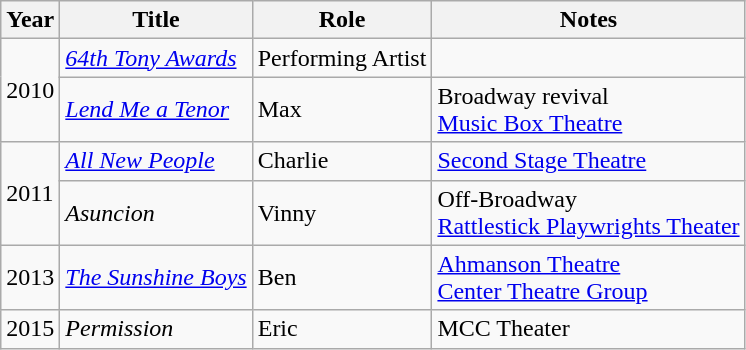<table class="wikitable sortable">
<tr>
<th>Year</th>
<th>Title</th>
<th>Role</th>
<th class="unsortable">Notes</th>
</tr>
<tr>
<td rowspan="2">2010</td>
<td><em><a href='#'>64th Tony Awards</a></em></td>
<td>Performing Artist</td>
<td></td>
</tr>
<tr>
<td><em><a href='#'>Lend Me a Tenor</a></em></td>
<td>Max</td>
<td>Broadway revival<br><a href='#'>Music Box Theatre</a></td>
</tr>
<tr>
<td rowspan="2">2011</td>
<td><em><a href='#'>All New People</a></em></td>
<td>Charlie</td>
<td><a href='#'>Second Stage Theatre</a></td>
</tr>
<tr>
<td><em>Asuncion</em></td>
<td>Vinny</td>
<td>Off-Broadway<br><a href='#'>Rattlestick Playwrights Theater</a></td>
</tr>
<tr>
<td>2013</td>
<td><em><a href='#'>The Sunshine Boys</a></em></td>
<td>Ben</td>
<td><a href='#'>Ahmanson Theatre</a><br><a href='#'>Center Theatre Group</a></td>
</tr>
<tr>
<td>2015</td>
<td><em>Permission</em></td>
<td>Eric</td>
<td>MCC Theater</td>
</tr>
</table>
